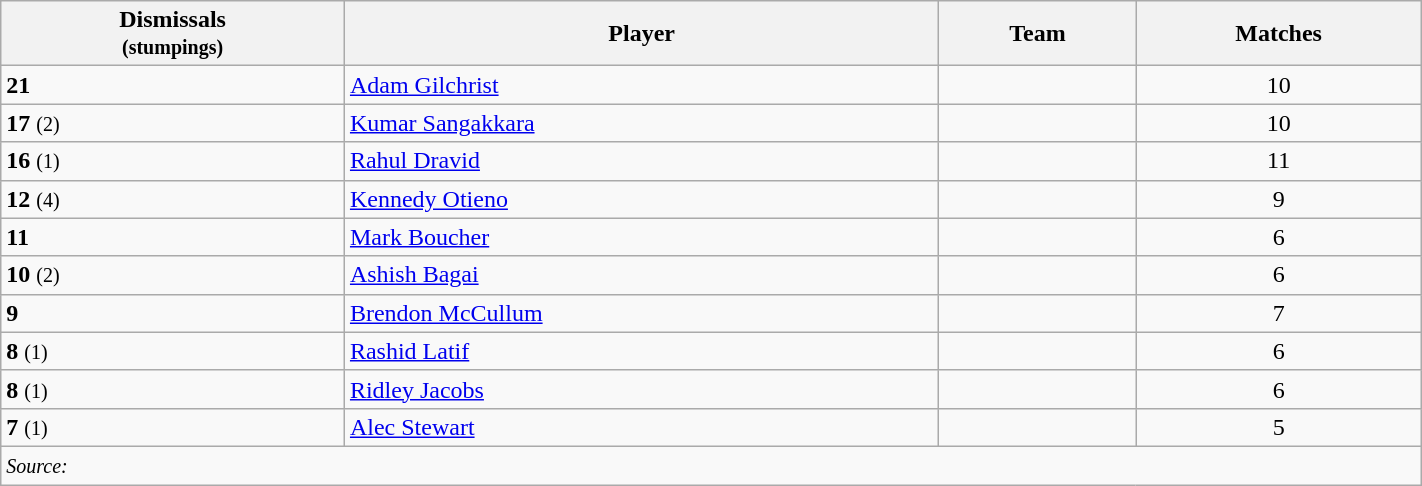<table class="wikitable" width="75%">
<tr>
<th>Dismissals<br><small>(stumpings)</small></th>
<th>Player</th>
<th>Team</th>
<th>Matches</th>
</tr>
<tr>
<td><strong>21</strong></td>
<td><a href='#'>Adam Gilchrist</a></td>
<td></td>
<td align="center">10</td>
</tr>
<tr>
<td><strong>17</strong> <small>(2)</small></td>
<td><a href='#'>Kumar Sangakkara</a></td>
<td></td>
<td align="center">10</td>
</tr>
<tr>
<td><strong>16</strong> <small>(1)</small></td>
<td><a href='#'>Rahul Dravid</a></td>
<td></td>
<td align="center">11</td>
</tr>
<tr>
<td><strong>12</strong> <small>(4)</small></td>
<td><a href='#'>Kennedy Otieno</a></td>
<td></td>
<td align="center">9</td>
</tr>
<tr>
<td><strong>11</strong></td>
<td><a href='#'>Mark Boucher</a></td>
<td></td>
<td align="center">6</td>
</tr>
<tr>
<td><strong>10</strong> <small>(2)</small></td>
<td><a href='#'>Ashish Bagai</a></td>
<td></td>
<td align="center">6</td>
</tr>
<tr>
<td><strong>9</strong></td>
<td><a href='#'>Brendon McCullum</a></td>
<td></td>
<td align="center">7</td>
</tr>
<tr>
<td><strong>8</strong> <small>(1)</small></td>
<td><a href='#'>Rashid Latif</a></td>
<td></td>
<td align="center">6</td>
</tr>
<tr>
<td><strong>8</strong> <small>(1)</small></td>
<td><a href='#'>Ridley Jacobs</a></td>
<td></td>
<td align="center">6</td>
</tr>
<tr>
<td><strong>7</strong> <small>(1)</small></td>
<td><a href='#'>Alec Stewart</a></td>
<td></td>
<td align="center">5</td>
</tr>
<tr>
<td colspan=4><small><em>Source: </em></small></td>
</tr>
</table>
